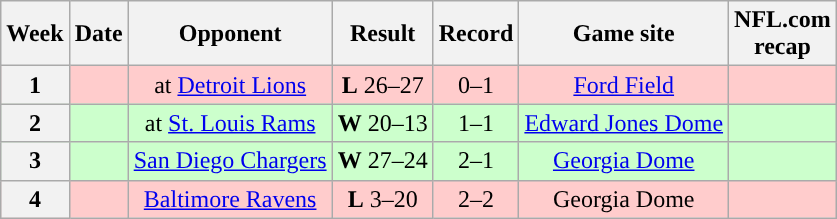<table class="wikitable" style="text-align:center">
<tr>
<th>Week</th>
<th>Date</th>
<th>Opponent</th>
<th>Result</th>
<th>Record</th>
<th>Game site</th>
<th>NFL.com<br>recap</th>
</tr>
<tr style="background:#ffcccc" align="center">
<th>1</th>
<td></td>
<td>at <a href='#'>Detroit Lions</a></td>
<td align="center"><strong>L</strong> 26–27</td>
<td align="center">0–1</td>
<td><a href='#'>Ford Field</a></td>
<td></td>
</tr>
<tr bgcolor="ccffcc" align="center">
<th>2</th>
<td></td>
<td>at <a href='#'>St. Louis Rams</a></td>
<td align="center"><strong>W</strong> 20–13</td>
<td align="center">1–1</td>
<td><a href='#'>Edward Jones Dome</a></td>
<td></td>
</tr>
<tr bgcolor="ccffcc" align="center">
<th>3</th>
<td></td>
<td><a href='#'>San Diego Chargers</a></td>
<td align="center"><strong>W</strong> 27–24</td>
<td align="center">2–1</td>
<td><a href='#'>Georgia Dome</a></td>
<td></td>
</tr>
<tr style="background:#ffcccc" align="center">
<th>4</th>
<td></td>
<td><a href='#'>Baltimore Ravens</a></td>
<td align="center"><strong>L</strong> 3–20</td>
<td align="center">2–2</td>
<td>Georgia Dome</td>
<td></td>
</tr>
</table>
